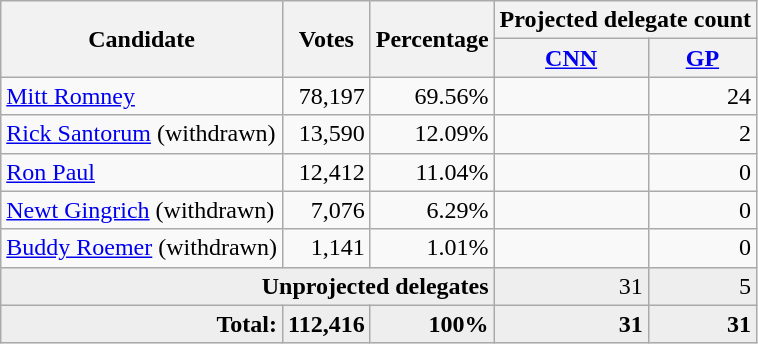<table class="wikitable" style="text-align:right;">
<tr>
<th rowspan="2">Candidate</th>
<th rowspan="2">Votes</th>
<th rowspan="2">Percentage</th>
<th colspan="2">Projected delegate count</th>
</tr>
<tr>
<th><a href='#'>CNN</a></th>
<th><a href='#'>GP</a></th>
</tr>
<tr>
<td align="left"> <a href='#'>Mitt Romney</a></td>
<td>78,197</td>
<td>69.56%</td>
<td></td>
<td>24</td>
</tr>
<tr>
<td align="left"><a href='#'>Rick Santorum</a> (withdrawn)</td>
<td>13,590</td>
<td>12.09%</td>
<td></td>
<td>2</td>
</tr>
<tr>
<td align="left"><a href='#'>Ron Paul</a></td>
<td>12,412</td>
<td>11.04%</td>
<td></td>
<td>0</td>
</tr>
<tr>
<td align="left"><a href='#'>Newt Gingrich</a> (withdrawn)</td>
<td>7,076</td>
<td>6.29%</td>
<td></td>
<td>0</td>
</tr>
<tr>
<td align="left"><a href='#'>Buddy Roemer</a> (withdrawn)</td>
<td>1,141</td>
<td>1.01%</td>
<td></td>
<td>0</td>
</tr>
<tr bgcolor="#eeeeee">
<td colspan="3"><strong>Unprojected delegates</strong></td>
<td>31</td>
<td>5</td>
</tr>
<tr bgcolor="#eeeeee">
<td><strong>Total:</strong></td>
<td><strong>112,416</strong></td>
<td><strong>100%</strong></td>
<td><strong>31</strong></td>
<td><strong>31</strong></td>
</tr>
</table>
